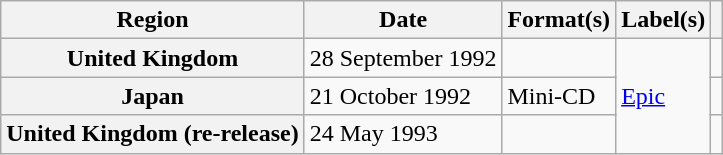<table class="wikitable plainrowheaders">
<tr>
<th scope="col">Region</th>
<th scope="col">Date</th>
<th scope="col">Format(s)</th>
<th scope="col">Label(s)</th>
<th scope="col"></th>
</tr>
<tr>
<th scope="row">United Kingdom</th>
<td>28 September 1992</td>
<td></td>
<td rowspan="3"><a href='#'>Epic</a></td>
<td></td>
</tr>
<tr>
<th scope="row">Japan</th>
<td>21 October 1992</td>
<td>Mini-CD</td>
<td></td>
</tr>
<tr>
<th scope="row">United Kingdom (re-release)</th>
<td>24 May 1993</td>
<td></td>
<td></td>
</tr>
</table>
